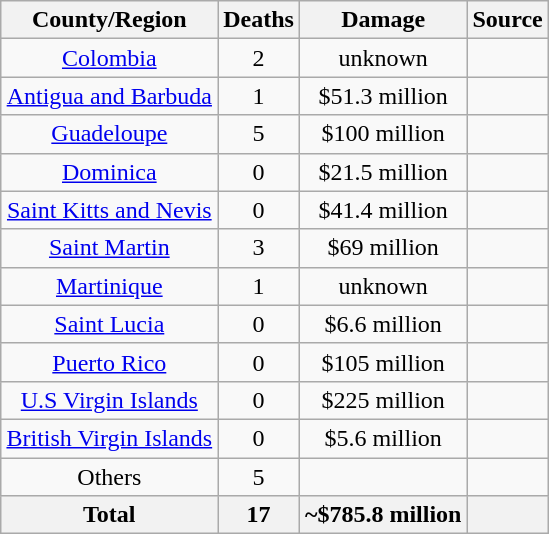<table class="wikitable" style="float:right; margin:0 0 0.5em 1em; float:right;">
<tr style="text-align:center;">
<th>County/Region</th>
<th>Deaths</th>
<th>Damage</th>
<th>Source</th>
</tr>
<tr style="text-align:center;">
<td><a href='#'>Colombia</a></td>
<td>2</td>
<td>unknown</td>
<td></td>
</tr>
<tr style="text-align:center;">
<td><a href='#'>Antigua and Barbuda</a></td>
<td>1</td>
<td>$51.3 million</td>
<td></td>
</tr>
<tr style="text-align:center;">
<td><a href='#'>Guadeloupe</a></td>
<td>5</td>
<td>$100 million</td>
<td></td>
</tr>
<tr style="text-align:center;">
<td><a href='#'>Dominica</a></td>
<td>0</td>
<td>$21.5 million</td>
<td></td>
</tr>
<tr style="text-align:center;">
<td><a href='#'>Saint Kitts and Nevis</a></td>
<td>0</td>
<td>$41.4 million</td>
<td></td>
</tr>
<tr style="text-align:center;">
<td><a href='#'>Saint Martin</a></td>
<td>3</td>
<td>$69 million</td>
<td></td>
</tr>
<tr style="text-align:center;">
<td><a href='#'>Martinique</a></td>
<td>1</td>
<td>unknown</td>
<td></td>
</tr>
<tr style="text-align:center;">
<td><a href='#'>Saint Lucia</a></td>
<td>0</td>
<td>$6.6 million</td>
<td></td>
</tr>
<tr style="text-align:center;">
<td><a href='#'>Puerto Rico</a></td>
<td>0</td>
<td>$105 million</td>
<td></td>
</tr>
<tr style="text-align:center;">
<td><a href='#'>U.S Virgin Islands</a></td>
<td>0</td>
<td>$225 million</td>
<td></td>
</tr>
<tr style="text-align:center;">
<td><a href='#'>British Virgin Islands</a></td>
<td>0</td>
<td>$5.6 million</td>
<td></td>
</tr>
<tr style="text-align:center;">
<td>Others</td>
<td>5</td>
<td></td>
<td></td>
</tr>
<tr style="text-align:center;">
<th>Total</th>
<th>17</th>
<th>~$785.8 million</th>
<th></th>
</tr>
</table>
